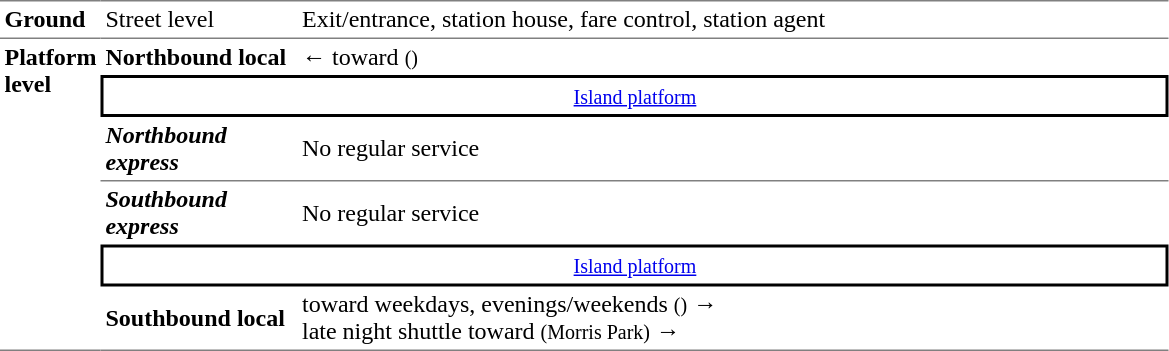<table table border=0 cellspacing=0 cellpadding=3>
<tr>
<td style="border-top:solid 1px gray;" width=50><strong>Ground</strong></td>
<td style="border-top:solid 1px gray;" width=125>Street level</td>
<td style="border-top:solid 1px gray;" width=575>Exit/entrance, station house, fare control, station agent</td>
</tr>
<tr>
<td style="border-top:solid 1px gray;border-bottom:solid 1px gray;" rowspan=6 valign=top><strong>Platform level</strong></td>
<td style="border-top:solid 1px gray;"><span><strong>Northbound local</strong></span></td>
<td style="border-top:solid 1px gray;">←  toward  <small>()</small></td>
</tr>
<tr>
<td style="border-top:solid 2px black;border-right:solid 2px black;border-left:solid 2px black;border-bottom:solid 2px black;text-align:center;" colspan=2><small><a href='#'>Island platform</a> </small></td>
</tr>
<tr>
<td style="border-bottom:solid 1px gray;"><strong><em>Northbound express</em></strong></td>
<td style="border-bottom:solid 1px gray;"> No regular service</td>
</tr>
<tr>
<td><strong><em>Southbound express</em></strong></td>
<td> No regular service</td>
</tr>
<tr>
<td style="border-top:solid 2px black;border-right:solid 2px black;border-left:solid 2px black;border-bottom:solid 2px black;text-align:center;" colspan=2><small><a href='#'>Island platform</a> </small></td>
</tr>
<tr>
<td style="border-bottom:solid 1px gray;"><span><strong>Southbound local</strong></span></td>
<td style="border-bottom:solid 1px gray;">  toward  weekdays,  evenings/weekends <small>()</small> →<br>  late night shuttle toward  <small>(Morris Park)</small> →</td>
</tr>
</table>
